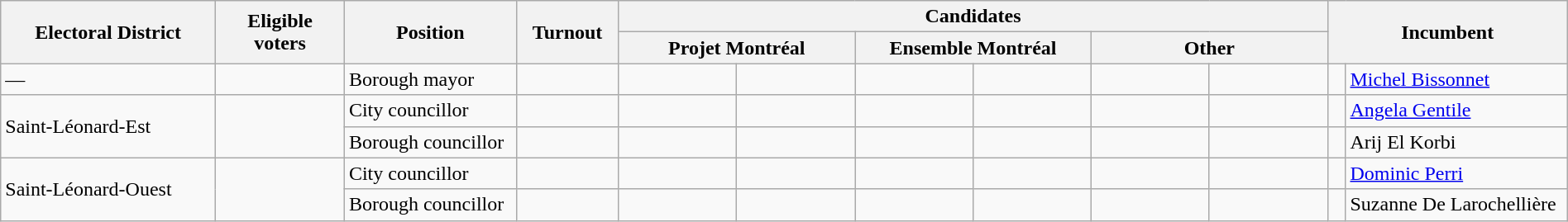<table class="wikitable" width="100%">
<tr>
<th width=10% rowspan=2>Electoral District</th>
<th width=6% rowspan=2>Eligible voters</th>
<th width=8% rowspan=2>Position</th>
<th width=4% rowspan=2>Turnout</th>
<th colspan=6>Candidates</th>
<th width=11% colspan=2 rowspan=2>Incumbent</th>
</tr>
<tr>
<th width=11% colspan=2 ><span>Projet Montréal</span></th>
<th width=11% colspan=2 ><span>Ensemble Montréal</span></th>
<th width=11% colspan=2 >Other</th>
</tr>
<tr>
<td>—</td>
<td></td>
<td>Borough mayor</td>
<td></td>
<td></td>
<td></td>
<td></td>
<td></td>
<td></td>
<td></td>
<td> </td>
<td><a href='#'>Michel Bissonnet</a></td>
</tr>
<tr>
<td rowspan=2>Saint-Léonard-Est</td>
<td rowspan=2></td>
<td>City councillor</td>
<td></td>
<td></td>
<td></td>
<td></td>
<td></td>
<td></td>
<td></td>
<td> </td>
<td><a href='#'>Angela Gentile</a></td>
</tr>
<tr>
<td>Borough councillor</td>
<td></td>
<td></td>
<td></td>
<td></td>
<td></td>
<td></td>
<td></td>
<td> </td>
<td>Arij El Korbi</td>
</tr>
<tr>
<td rowspan=2>Saint-Léonard-Ouest</td>
<td rowspan=2></td>
<td>City councillor</td>
<td></td>
<td></td>
<td></td>
<td></td>
<td></td>
<td></td>
<td></td>
<td> </td>
<td><a href='#'>Dominic Perri</a></td>
</tr>
<tr>
<td>Borough councillor</td>
<td></td>
<td></td>
<td></td>
<td></td>
<td></td>
<td></td>
<td></td>
<td> </td>
<td>Suzanne De Larochellière</td>
</tr>
</table>
